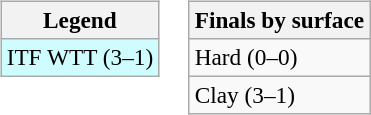<table>
<tr valign=top>
<td><br><table class=wikitable style=font-size:97%>
<tr>
<th>Legend</th>
</tr>
<tr bgcolor=cffcff>
<td>ITF WTT (3–1)</td>
</tr>
</table>
</td>
<td><br><table class=wikitable style=font-size:97%>
<tr>
<th>Finals by surface</th>
</tr>
<tr>
<td>Hard (0–0)</td>
</tr>
<tr>
<td>Clay (3–1)</td>
</tr>
</table>
</td>
</tr>
</table>
